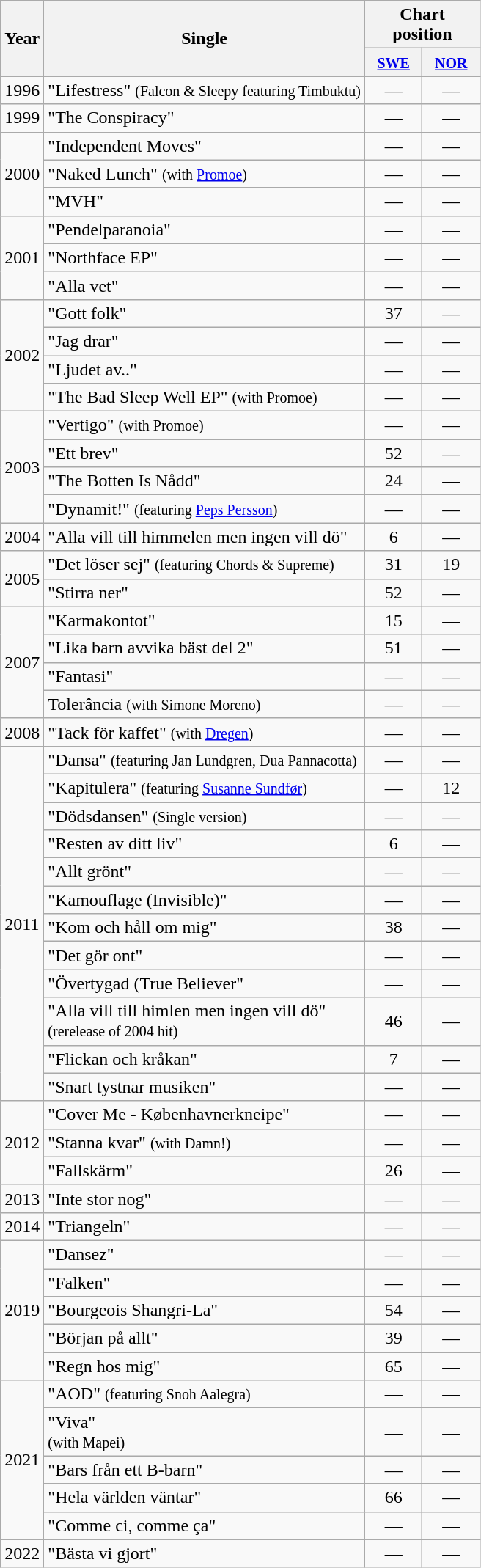<table class="wikitable">
<tr>
<th rowspan="2">Year</th>
<th rowspan="2">Single</th>
<th colspan="2">Chart position</th>
</tr>
<tr>
<th width="45"><small><a href='#'>SWE</a></small><br></th>
<th width="45"><small><a href='#'>NOR</a></small><br></th>
</tr>
<tr>
<td>1996</td>
<td>"Lifestress" <small>(Falcon & Sleepy featuring Timbuktu)</small></td>
<td style="text-align:center;">—</td>
<td style="text-align:center;">—</td>
</tr>
<tr>
<td>1999</td>
<td>"The Conspiracy"</td>
<td style="text-align:center;">—</td>
<td style="text-align:center;">—</td>
</tr>
<tr>
<td rowspan="3">2000</td>
<td>"Independent Moves"</td>
<td style="text-align:center;">—</td>
<td style="text-align:center;">—</td>
</tr>
<tr>
<td>"Naked Lunch" <small>(with <a href='#'>Promoe</a>)</small></td>
<td style="text-align:center;">—</td>
<td style="text-align:center;">—</td>
</tr>
<tr>
<td>"MVH"</td>
<td style="text-align:center;">—</td>
<td style="text-align:center;">—</td>
</tr>
<tr>
<td rowspan="3">2001</td>
<td>"Pendelparanoia"</td>
<td style="text-align:center;">—</td>
<td style="text-align:center;">—</td>
</tr>
<tr>
<td>"Northface EP"</td>
<td style="text-align:center;">—</td>
<td style="text-align:center;">—</td>
</tr>
<tr>
<td>"Alla vet"</td>
<td style="text-align:center;">—</td>
<td style="text-align:center;">—</td>
</tr>
<tr>
<td rowspan="4">2002</td>
<td>"Gott folk"</td>
<td style="text-align:center;">37</td>
<td style="text-align:center;">—</td>
</tr>
<tr>
<td>"Jag drar"</td>
<td style="text-align:center;">—</td>
<td style="text-align:center;">—</td>
</tr>
<tr>
<td>"Ljudet av.."</td>
<td style="text-align:center;">—</td>
<td style="text-align:center;">—</td>
</tr>
<tr>
<td>"The Bad Sleep Well EP" <small>(with Promoe)</small></td>
<td style="text-align:center;">—</td>
<td style="text-align:center;">—</td>
</tr>
<tr>
<td rowspan="4">2003</td>
<td>"Vertigo" <small>(with Promoe)</small></td>
<td style="text-align:center;">—</td>
<td style="text-align:center;">—</td>
</tr>
<tr>
<td>"Ett brev"</td>
<td style="text-align:center;">52</td>
<td style="text-align:center;">—</td>
</tr>
<tr>
<td>"The Botten Is Nådd"</td>
<td style="text-align:center;">24</td>
<td style="text-align:center;">—</td>
</tr>
<tr>
<td>"Dynamit!" <small>(featuring <a href='#'>Peps Persson</a>)</small></td>
<td style="text-align:center;">—</td>
<td style="text-align:center;">—</td>
</tr>
<tr>
<td>2004</td>
<td>"Alla vill till himmelen men ingen vill dö"</td>
<td style="text-align:center;">6</td>
<td style="text-align:center;">—</td>
</tr>
<tr>
<td rowspan="2">2005</td>
<td>"Det löser sej" <small>(featuring Chords & Supreme)</small></td>
<td style="text-align:center;">31</td>
<td style="text-align:center;">19</td>
</tr>
<tr>
<td>"Stirra ner"</td>
<td style="text-align:center;">52</td>
<td style="text-align:center;">—</td>
</tr>
<tr>
<td rowspan="4">2007</td>
<td>"Karmakontot"</td>
<td style="text-align:center;">15</td>
<td style="text-align:center;">—</td>
</tr>
<tr>
<td>"Lika barn avvika bäst del 2"</td>
<td style="text-align:center;">51</td>
<td style="text-align:center;">—</td>
</tr>
<tr>
<td>"Fantasi"</td>
<td style="text-align:center;">—</td>
<td style="text-align:center;">—</td>
</tr>
<tr>
<td>Tolerância <small>(with Simone Moreno)</small></td>
<td style="text-align:center;">—</td>
<td style="text-align:center;">—</td>
</tr>
<tr>
<td>2008</td>
<td>"Tack för kaffet" <small>(with <a href='#'>Dregen</a>)</small></td>
<td style="text-align:center;">—</td>
<td style="text-align:center;">—</td>
</tr>
<tr>
<td rowspan="12">2011</td>
<td>"Dansa" <small>(featuring Jan Lundgren, Dua Pannacotta)</small></td>
<td style="text-align:center;">—</td>
<td style="text-align:center;">—</td>
</tr>
<tr>
<td>"Kapitulera" <small>(featuring <a href='#'>Susanne Sundfør</a>)</small></td>
<td style="text-align:center;">—</td>
<td style="text-align:center;">12</td>
</tr>
<tr>
<td>"Dödsdansen" <small>(Single version)</small></td>
<td style="text-align:center;">—</td>
<td style="text-align:center;">—</td>
</tr>
<tr>
<td>"Resten av ditt liv"</td>
<td style="text-align:center;">6</td>
<td style="text-align:center;">—</td>
</tr>
<tr>
<td>"Allt grönt"</td>
<td style="text-align:center;">—</td>
<td style="text-align:center;">—</td>
</tr>
<tr>
<td>"Kamouflage (Invisible)"</td>
<td style="text-align:center;">—</td>
<td style="text-align:center;">—</td>
</tr>
<tr>
<td>"Kom och håll om mig"</td>
<td style="text-align:center;">38</td>
<td style="text-align:center;">—</td>
</tr>
<tr>
<td>"Det gör ont"</td>
<td style="text-align:center;">—</td>
<td style="text-align:center;">—</td>
</tr>
<tr>
<td>"Övertygad (True Believer"</td>
<td style="text-align:center;">—</td>
<td style="text-align:center;">—</td>
</tr>
<tr>
<td>"Alla vill till himlen men ingen vill dö"<br><small>(rerelease of 2004 hit)</small></td>
<td style="text-align:center;">46</td>
<td style="text-align:center;">—</td>
</tr>
<tr>
<td>"Flickan och kråkan"</td>
<td style="text-align:center;">7</td>
<td style="text-align:center;">—</td>
</tr>
<tr>
<td>"Snart tystnar musiken"</td>
<td style="text-align:center;">—</td>
<td style="text-align:center;">—</td>
</tr>
<tr>
<td rowspan="3">2012</td>
<td>"Cover Me - Københavnerkneipe"</td>
<td style="text-align:center;">—</td>
<td style="text-align:center;">—</td>
</tr>
<tr>
<td>"Stanna kvar" <small>(with Damn!)</small></td>
<td style="text-align:center;">—</td>
<td style="text-align:center;">—</td>
</tr>
<tr>
<td>"Fallskärm"</td>
<td style="text-align:center;">26</td>
<td style="text-align:center;">—</td>
</tr>
<tr>
<td>2013</td>
<td>"Inte stor nog"</td>
<td style="text-align:center;">—</td>
<td style="text-align:center;">—</td>
</tr>
<tr>
<td>2014</td>
<td>"Triangeln"</td>
<td style="text-align:center;">—</td>
<td style="text-align:center;">—</td>
</tr>
<tr>
<td rowspan="5">2019</td>
<td>"Dansez"</td>
<td style="text-align:center;">—</td>
<td style="text-align:center;">—</td>
</tr>
<tr>
<td>"Falken"</td>
<td style="text-align:center;">—</td>
<td style="text-align:center;">—</td>
</tr>
<tr>
<td>"Bourgeois Shangri-La"</td>
<td style="text-align:center;">54</td>
<td style="text-align:center;">—</td>
</tr>
<tr>
<td>"Början på allt"<br></td>
<td style="text-align:center;">39</td>
<td style="text-align:center;">—</td>
</tr>
<tr>
<td>"Regn hos mig"</td>
<td style="text-align:center;">65</td>
<td style="text-align:center;">—</td>
</tr>
<tr>
<td rowspan="5">2021</td>
<td>"AOD" <small>(featuring Snoh Aalegra)</small></td>
<td style="text-align:center;">—</td>
<td style="text-align:center;">—</td>
</tr>
<tr>
<td>"Viva"<br><small>(with Mapei)</small></td>
<td style="text-align:center;">—</td>
<td style="text-align:center;">—</td>
</tr>
<tr>
<td>"Bars från ett B-barn"</td>
<td style="text-align:center;">—</td>
<td style="text-align:center;">—</td>
</tr>
<tr>
<td>"Hela världen väntar"<br></td>
<td style="text-align:center;">66<br></td>
<td style="text-align:center;">—</td>
</tr>
<tr>
<td>"Comme ci, comme ça"</td>
<td style="text-align:center;">—</td>
<td style="text-align:center;">—</td>
</tr>
<tr>
<td>2022</td>
<td>"Bästa vi gjort" </td>
<td style="text-align:center;">—</td>
<td style="text-align:center;">—</td>
</tr>
</table>
